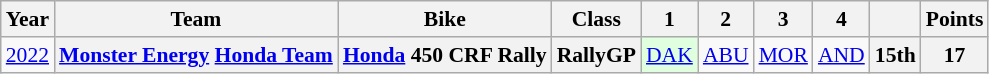<table class="wikitable" style="text-align:center; font-size:90%">
<tr>
<th>Year</th>
<th>Team</th>
<th>Bike</th>
<th>Class</th>
<th>1</th>
<th>2</th>
<th>3</th>
<th>4</th>
<th></th>
<th>Points</th>
</tr>
<tr>
<td><a href='#'>2022</a></td>
<th><a href='#'>Monster Energy</a> <a href='#'>Honda Team</a></th>
<th><a href='#'>Honda</a> 450 CRF Rally</th>
<th>RallyGP</th>
<td style="background:#dfffdf;"><a href='#'>DAK</a><br></td>
<td><a href='#'>ABU</a><br></td>
<td><a href='#'>MOR</a><br></td>
<td><a href='#'>AND</a><br></td>
<th>15th</th>
<th>17</th>
</tr>
</table>
